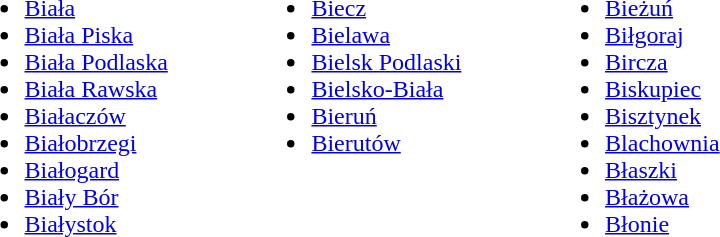<table>
<tr>
<td valign="Top"><br><ul><li><a href='#'>Biała</a></li><li><a href='#'>Biała Piska</a></li><li><a href='#'>Biała Podlaska</a></li><li><a href='#'>Biała Rawska</a></li><li><a href='#'>Białaczów</a></li><li><a href='#'>Białobrzegi</a></li><li><a href='#'>Białogard</a></li><li><a href='#'>Biały Bór</a></li><li><a href='#'>Białystok</a></li></ul></td>
<td style="width:10%;"></td>
<td valign="Top"><br><ul><li><a href='#'>Biecz</a></li><li><a href='#'>Bielawa</a></li><li><a href='#'>Bielsk Podlaski</a></li><li><a href='#'>Bielsko-Biała</a></li><li><a href='#'>Bieruń</a></li><li><a href='#'>Bierutów</a></li></ul></td>
<td style="width:10%;"></td>
<td valign="Top"><br><ul><li><a href='#'>Bieżuń</a></li><li><a href='#'>Biłgoraj</a></li><li><a href='#'>Bircza</a></li><li><a href='#'>Biskupiec</a></li><li><a href='#'>Bisztynek</a></li><li><a href='#'>Blachownia</a></li><li><a href='#'>Błaszki</a></li><li><a href='#'>Błażowa</a></li><li><a href='#'>Błonie</a></li></ul></td>
</tr>
</table>
